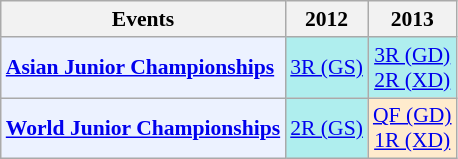<table class="wikitable" style="font-size: 90%; text-align:center">
<tr>
<th>Events</th>
<th>2012</th>
<th>2013</th>
</tr>
<tr>
<td bgcolor="#ECF2FF"; align="left"><strong><a href='#'>Asian Junior Championships</a></strong></td>
<td bgcolor=AFEEEE><a href='#'>3R (GS)</a></td>
<td bgcolor=AFEEEE><a href='#'>3R (GD)</a><br><a href='#'>2R (XD)</a></td>
</tr>
<tr>
<td bgcolor="#ECF2FF"; align="left"><strong><a href='#'>World Junior Championships</a></strong></td>
<td bgcolor=AFEEEE><a href='#'>2R (GS)</a></td>
<td bgcolor=FFEBCD><a href='#'>QF (GD)</a><br><a href='#'>1R (XD)</a></td>
</tr>
</table>
